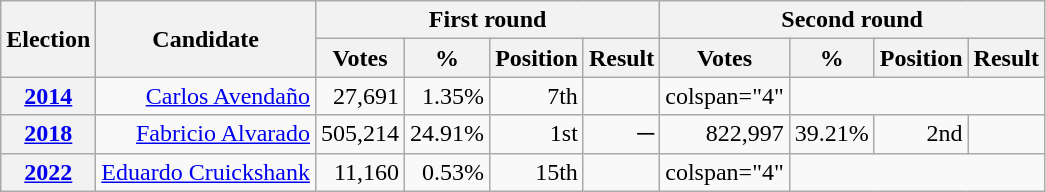<table class=wikitable style="text-align: right;">
<tr>
<th rowspan=2>Election</th>
<th rowspan=2>Candidate</th>
<th colspan=4>First round</th>
<th colspan=4>Second round</th>
</tr>
<tr>
<th>Votes</th>
<th>%</th>
<th>Position</th>
<th>Result</th>
<th>Votes</th>
<th>%</th>
<th>Position</th>
<th>Result</th>
</tr>
<tr>
<th><a href='#'>2014</a></th>
<td><a href='#'>Carlos Avendaño</a></td>
<td>27,691</td>
<td>1.35%</td>
<td>7th</td>
<td></td>
<td>colspan="4" </td>
</tr>
<tr>
<th><a href='#'>2018</a></th>
<td><a href='#'>Fabricio Alvarado</a></td>
<td>505,214</td>
<td>24.91%</td>
<td> 1st</td>
<td>─</td>
<td>822,997</td>
<td>39.21%</td>
<td>2nd</td>
<td></td>
</tr>
<tr>
<th><a href='#'>2022</a></th>
<td><a href='#'>Eduardo Cruickshank</a></td>
<td>11,160</td>
<td>0.53%</td>
<td> 15th</td>
<td></td>
<td>colspan="4" </td>
</tr>
</table>
